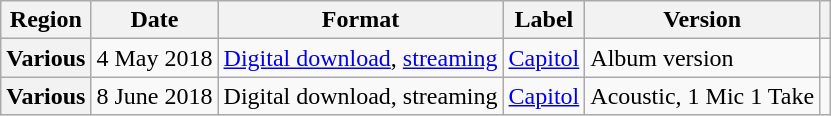<table class="wikitable plainrowheaders">
<tr>
<th>Region</th>
<th>Date</th>
<th>Format</th>
<th>Label</th>
<th>Version</th>
<th></th>
</tr>
<tr>
<th scope="row">Various</th>
<td>4 May 2018</td>
<td><a href='#'>Digital download</a>, <a href='#'>streaming</a></td>
<td><a href='#'>Capitol</a></td>
<td>Album version</td>
<td></td>
</tr>
<tr>
<th scope="row">Various</th>
<td>8 June 2018</td>
<td>Digital download, streaming</td>
<td><a href='#'>Capitol</a></td>
<td>Acoustic, 1 Mic 1 Take</td>
<td></td>
</tr>
</table>
